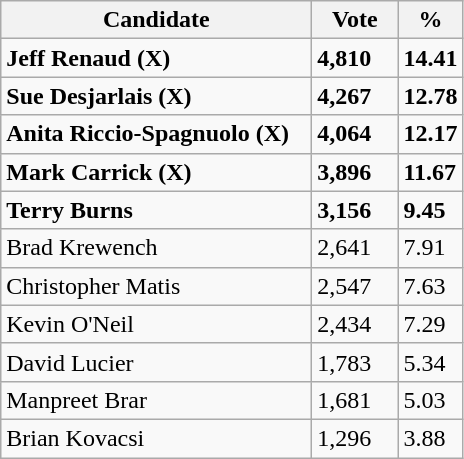<table class="wikitable">
<tr>
<th bgcolor="#DDDDFF" width="200px">Candidate</th>
<th bgcolor="#DDDDFF" width="50px">Vote</th>
<th bgcolor="#DDDDFF" width="30px">%</th>
</tr>
<tr>
<td><strong>Jeff Renaud (X)</strong></td>
<td><strong>4,810</strong></td>
<td><strong>14.41</strong></td>
</tr>
<tr>
<td><strong>Sue Desjarlais (X)</strong></td>
<td><strong>4,267</strong></td>
<td><strong>12.78</strong></td>
</tr>
<tr>
<td><strong>Anita Riccio-Spagnuolo (X)</strong></td>
<td><strong>4,064</strong></td>
<td><strong>12.17</strong></td>
</tr>
<tr>
<td><strong>Mark Carrick (X)</strong></td>
<td><strong>3,896</strong></td>
<td><strong>11.67</strong></td>
</tr>
<tr>
<td><strong>Terry Burns</strong></td>
<td><strong>3,156</strong></td>
<td><strong>9.45</strong></td>
</tr>
<tr>
<td>Brad Krewench</td>
<td>2,641</td>
<td>7.91</td>
</tr>
<tr>
<td>Christopher Matis</td>
<td>2,547</td>
<td>7.63</td>
</tr>
<tr>
<td>Kevin O'Neil</td>
<td>2,434</td>
<td>7.29</td>
</tr>
<tr>
<td>David Lucier</td>
<td>1,783</td>
<td>5.34</td>
</tr>
<tr>
<td>Manpreet Brar</td>
<td>1,681</td>
<td>5.03</td>
</tr>
<tr>
<td>Brian Kovacsi</td>
<td>1,296</td>
<td>3.88</td>
</tr>
</table>
